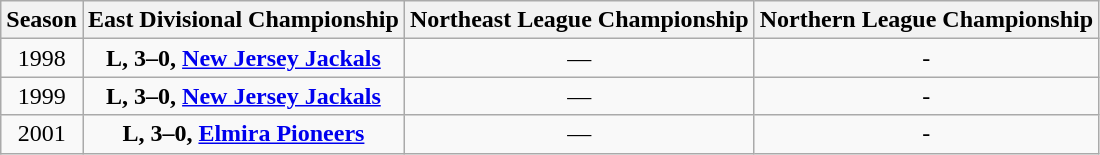<table class="wikitable" style="text-align:center">
<tr>
<th>Season</th>
<th>East Divisional Championship</th>
<th>Northeast League Championship</th>
<th>Northern League Championship</th>
</tr>
<tr>
<td>1998</td>
<td><strong>L, 3–0, <a href='#'>New Jersey Jackals</a></strong></td>
<td>—</td>
<td>-</td>
</tr>
<tr>
<td>1999</td>
<td><strong>L, 3–0, <a href='#'>New Jersey Jackals</a></strong></td>
<td>—</td>
<td>-</td>
</tr>
<tr>
<td>2001</td>
<td><strong>L, 3–0, <a href='#'>Elmira Pioneers</a></strong></td>
<td>—</td>
<td>-</td>
</tr>
</table>
